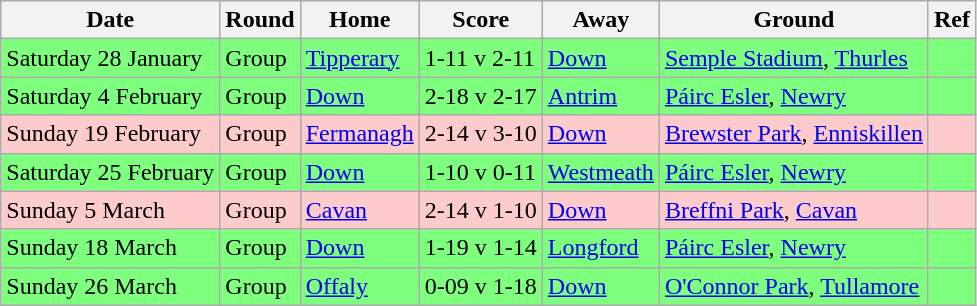<table class="wikitable">
<tr>
<th>Date</th>
<th>Round</th>
<th>Home</th>
<th>Score</th>
<th>Away</th>
<th>Ground</th>
<th>Ref</th>
</tr>
<tr style="background:#7eff7e;">
<td>Saturday 28 January</td>
<td>Group</td>
<td><a href='#'>Tipperary</a></td>
<td>1-11 v 2-11</td>
<td><a href='#'>Down</a></td>
<td><a href='#'>Semple Stadium</a>, <a href='#'>Thurles</a></td>
<td></td>
</tr>
<tr style="background:#7eff7e;">
<td>Saturday 4 February</td>
<td>Group</td>
<td><a href='#'>Down</a></td>
<td>2-18 v 2-17</td>
<td><a href='#'>Antrim</a></td>
<td><a href='#'>Páirc Esler</a>, <a href='#'>Newry</a></td>
<td></td>
</tr>
<tr style="background:#fdcbcb;">
<td>Sunday 19 February</td>
<td>Group</td>
<td><a href='#'>Fermanagh</a></td>
<td>2-14 v 3-10</td>
<td><a href='#'>Down</a></td>
<td><a href='#'>Brewster Park</a>, <a href='#'>Enniskillen</a></td>
<td></td>
</tr>
<tr style="background:#7eff7e;">
<td>Saturday 25 February</td>
<td>Group</td>
<td><a href='#'>Down</a></td>
<td>1-10 v 0-11</td>
<td><a href='#'>Westmeath</a></td>
<td><a href='#'>Páirc Esler</a>, <a href='#'>Newry</a></td>
<td></td>
</tr>
<tr style="background:#fdcbcb;">
<td>Sunday 5 March</td>
<td>Group</td>
<td><a href='#'>Cavan</a></td>
<td>2-14 v 1-10</td>
<td><a href='#'>Down</a></td>
<td><a href='#'>Breffni Park</a>, <a href='#'>Cavan</a></td>
<td></td>
</tr>
<tr style="background:#7eff7e;">
<td>Sunday 18 March</td>
<td>Group</td>
<td><a href='#'>Down</a></td>
<td>1-19 v 1-14</td>
<td><a href='#'>Longford</a></td>
<td><a href='#'>Páirc Esler</a>, <a href='#'>Newry</a></td>
<td></td>
</tr>
<tr style="background:#7eff7e;">
<td>Sunday 26 March</td>
<td>Group</td>
<td><a href='#'>Offaly</a></td>
<td>0-09 v 1-18</td>
<td><a href='#'>Down</a></td>
<td><a href='#'>O'Connor Park</a>, <a href='#'>Tullamore</a></td>
<td></td>
</tr>
</table>
